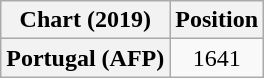<table class="wikitable sortable plainrowheaders" style="text-align:center">
<tr>
<th scope="col">Chart (2019)</th>
<th scope="col">Position</th>
</tr>
<tr>
<th scope="row">Portugal (AFP)</th>
<td>1641</td>
</tr>
</table>
